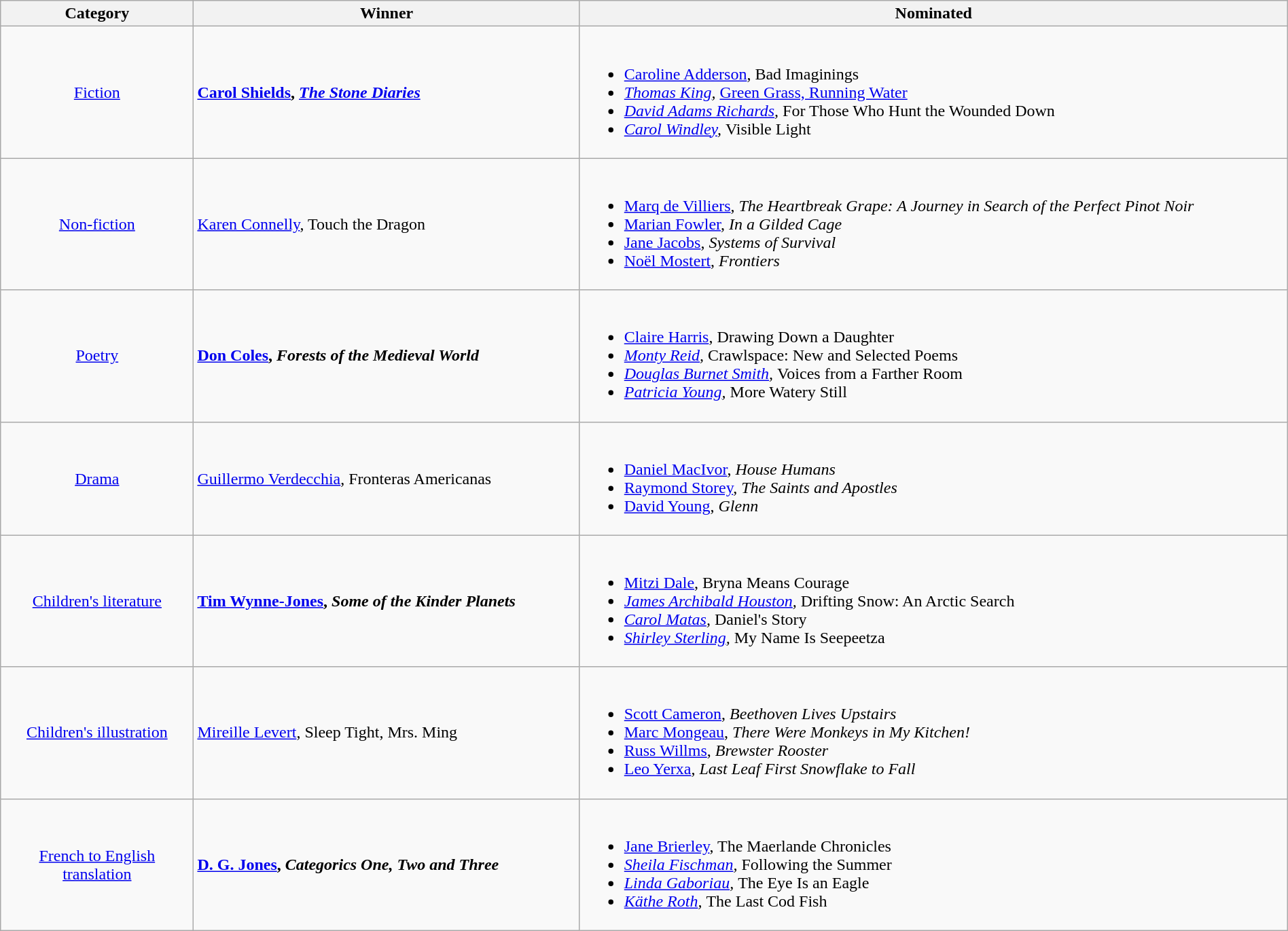<table class="wikitable" width="100%">
<tr>
<th width=15%>Category</th>
<th width=30%>Winner</th>
<th width=55%>Nominated</th>
</tr>
<tr>
<td align="center"><a href='#'>Fiction</a></td>
<td> <strong><a href='#'>Carol Shields</a>, <em><a href='#'>The Stone Diaries</a><strong><em></td>
<td><br><ul><li><a href='#'>Caroline Adderson</a>, </em>Bad Imaginings<em></li><li><a href='#'>Thomas King</a>, </em><a href='#'>Green Grass, Running Water</a><em></li><li><a href='#'>David Adams Richards</a>, </em>For Those Who Hunt the Wounded Down<em></li><li><a href='#'>Carol Windley</a>, </em>Visible Light<em></li></ul></td>
</tr>
<tr>
<td align="center"><a href='#'>Non-fiction</a></td>
<td> </strong><a href='#'>Karen Connelly</a>, </em>Touch the Dragon</em></strong></td>
<td><br><ul><li><a href='#'>Marq de Villiers</a>, <em>The Heartbreak Grape: A Journey in Search of the Perfect Pinot Noir</em></li><li><a href='#'>Marian Fowler</a>, <em>In a Gilded Cage</em></li><li><a href='#'>Jane Jacobs</a>, <em>Systems of Survival</em></li><li><a href='#'>Noël Mostert</a>, <em>Frontiers</em></li></ul></td>
</tr>
<tr>
<td align="center"><a href='#'>Poetry</a></td>
<td> <strong><a href='#'>Don Coles</a>, <em>Forests of the Medieval World<strong><em></td>
<td><br><ul><li><a href='#'>Claire Harris</a>, </em>Drawing Down a Daughter<em></li><li><a href='#'>Monty Reid</a>, </em>Crawlspace: New and Selected Poems<em></li><li><a href='#'>Douglas Burnet Smith</a>, </em>Voices from a Farther Room<em></li><li><a href='#'>Patricia Young</a>, </em>More Watery Still<em></li></ul></td>
</tr>
<tr>
<td align="center"><a href='#'>Drama</a></td>
<td> </strong><a href='#'>Guillermo Verdecchia</a>, </em>Fronteras Americanas</em></strong></td>
<td><br><ul><li><a href='#'>Daniel MacIvor</a>, <em>House Humans</em></li><li><a href='#'>Raymond Storey</a>, <em>The Saints and Apostles</em></li><li><a href='#'>David Young</a>, <em>Glenn</em></li></ul></td>
</tr>
<tr>
<td align="center"><a href='#'>Children's literature</a></td>
<td> <strong><a href='#'>Tim Wynne-Jones</a>, <em>Some of the Kinder Planets<strong><em></td>
<td><br><ul><li><a href='#'>Mitzi Dale</a>, </em>Bryna Means Courage<em></li><li><a href='#'>James Archibald Houston</a>, </em>Drifting Snow: An Arctic Search<em></li><li><a href='#'>Carol Matas</a>, </em>Daniel's Story<em></li><li><a href='#'>Shirley Sterling</a>, </em>My Name Is Seepeetza<em></li></ul></td>
</tr>
<tr>
<td align="center"><a href='#'>Children's illustration</a></td>
<td> </strong><a href='#'>Mireille Levert</a>, </em>Sleep Tight, Mrs. Ming</em></strong></td>
<td><br><ul><li><a href='#'>Scott Cameron</a>, <em>Beethoven Lives Upstairs</em></li><li><a href='#'>Marc Mongeau</a>, <em>There Were Monkeys in My Kitchen!</em></li><li><a href='#'>Russ Willms</a>, <em>Brewster Rooster</em></li><li><a href='#'>Leo Yerxa</a>, <em>Last Leaf First Snowflake to Fall</em></li></ul></td>
</tr>
<tr>
<td align="center"><a href='#'>French to English translation</a></td>
<td> <strong><a href='#'>D. G. Jones</a>, <em>Categorics One, Two and Three<strong><em></td>
<td><br><ul><li><a href='#'>Jane Brierley</a>, </em>The Maerlande Chronicles<em></li><li><a href='#'>Sheila Fischman</a>, </em>Following the Summer<em></li><li><a href='#'>Linda Gaboriau</a>, </em>The Eye Is an Eagle<em></li><li><a href='#'>Käthe Roth</a>, </em>The Last Cod Fish<em></li></ul></td>
</tr>
</table>
